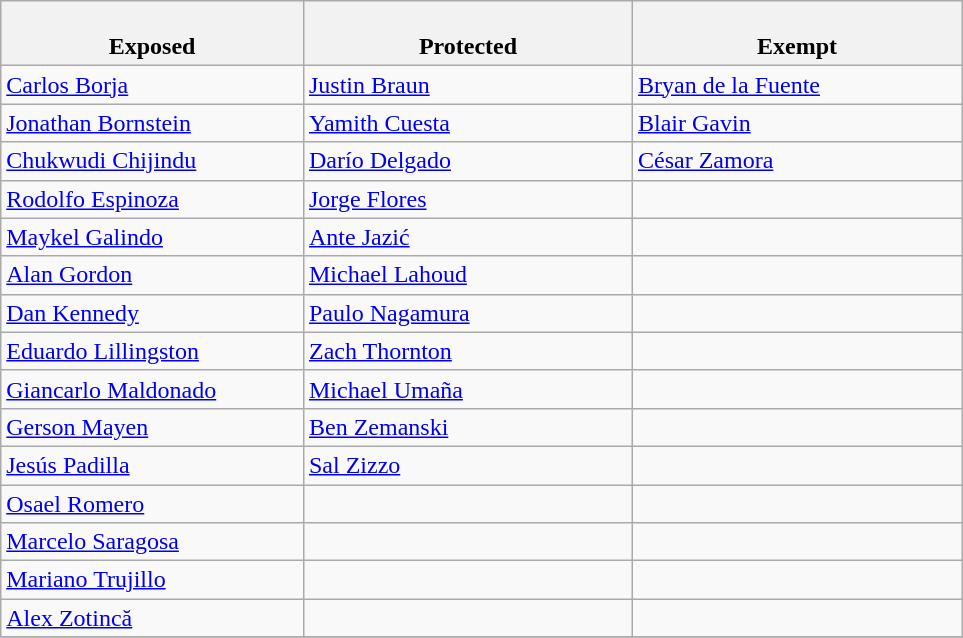<table class="wikitable">
<tr>
<th style="width:23%"><br>Exposed</th>
<th style="width:25%"><br>Protected</th>
<th style="width:25%"><br>Exempt</th>
</tr>
<tr>
<td><a href='#'>Carlos Borja</a></td>
<td><a href='#'>Justin Braun</a></td>
<td><a href='#'>Bryan de la Fuente</a></td>
</tr>
<tr>
<td><a href='#'>Jonathan Bornstein</a></td>
<td><a href='#'>Yamith Cuesta</a></td>
<td><a href='#'>Blair Gavin</a></td>
</tr>
<tr>
<td><a href='#'>Chukwudi Chijindu</a></td>
<td><a href='#'>Darío Delgado</a></td>
<td><a href='#'>César Zamora</a></td>
</tr>
<tr>
<td><a href='#'>Rodolfo Espinoza</a></td>
<td><a href='#'>Jorge Flores</a></td>
<td></td>
</tr>
<tr>
<td><a href='#'>Maykel Galindo</a></td>
<td><a href='#'>Ante Jazić</a></td>
<td></td>
</tr>
<tr>
<td><a href='#'>Alan Gordon</a></td>
<td><a href='#'>Michael Lahoud</a></td>
<td></td>
</tr>
<tr>
<td><a href='#'>Dan Kennedy</a></td>
<td><a href='#'>Paulo Nagamura</a></td>
<td></td>
</tr>
<tr>
<td><a href='#'>Eduardo Lillingston</a></td>
<td><a href='#'>Zach Thornton</a></td>
<td></td>
</tr>
<tr>
<td><a href='#'>Giancarlo Maldonado</a></td>
<td><a href='#'>Michael Umaña</a></td>
<td></td>
</tr>
<tr>
<td><a href='#'>Gerson Mayen</a></td>
<td><a href='#'>Ben Zemanski</a></td>
<td></td>
</tr>
<tr>
<td><a href='#'>Jesús Padilla</a></td>
<td><a href='#'>Sal Zizzo</a></td>
<td></td>
</tr>
<tr>
<td><a href='#'>Osael Romero</a></td>
<td></td>
<td></td>
</tr>
<tr>
<td><a href='#'>Marcelo Saragosa</a></td>
<td></td>
<td></td>
</tr>
<tr>
<td><a href='#'>Mariano Trujillo</a></td>
<td></td>
<td></td>
</tr>
<tr>
<td><a href='#'>Alex Zotincă</a></td>
<td></td>
<td></td>
</tr>
<tr>
</tr>
</table>
